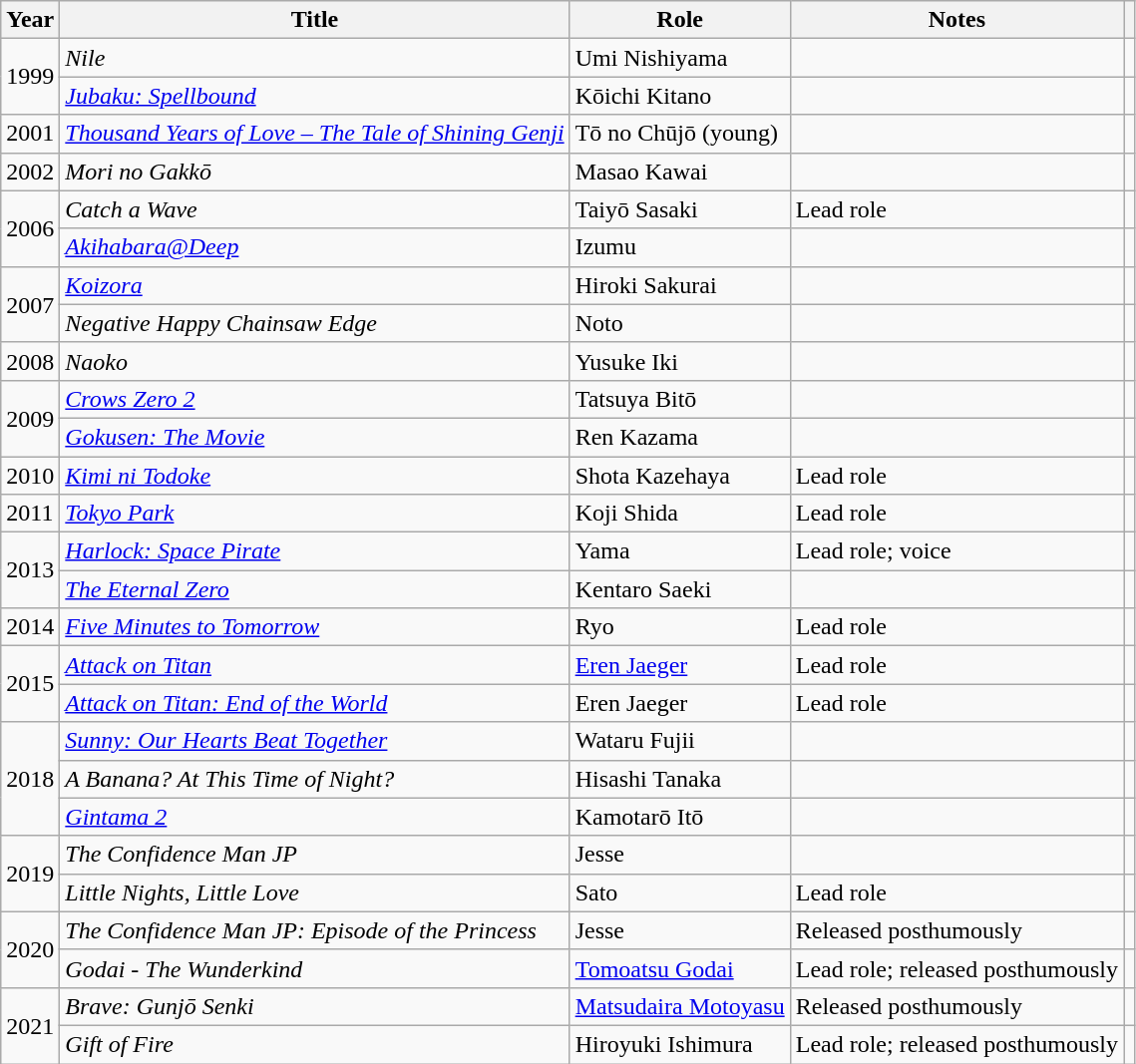<table class="wikitable sortable">
<tr>
<th>Year</th>
<th>Title</th>
<th>Role</th>
<th>Notes</th>
<th class="unsortable"></th>
</tr>
<tr>
<td rowspan="2">1999</td>
<td><em>Nile</em></td>
<td>Umi Nishiyama</td>
<td></td>
<td></td>
</tr>
<tr>
<td><em><a href='#'>Jubaku: Spellbound</a></em></td>
<td>Kōichi Kitano</td>
<td></td>
<td></td>
</tr>
<tr>
<td>2001</td>
<td><em><a href='#'>Thousand Years of Love – The Tale of Shining Genji</a></em></td>
<td>Tō no Chūjō (young)</td>
<td></td>
<td></td>
</tr>
<tr>
<td>2002</td>
<td><em>Mori no Gakkō</em></td>
<td>Masao Kawai</td>
<td></td>
<td></td>
</tr>
<tr>
<td rowspan="2">2006</td>
<td><em>Catch a Wave</em></td>
<td>Taiyō Sasaki</td>
<td>Lead role</td>
<td></td>
</tr>
<tr>
<td><em><a href='#'>Akihabara@Deep</a></em></td>
<td>Izumu</td>
<td></td>
<td></td>
</tr>
<tr>
<td rowspan="2">2007</td>
<td><em><a href='#'>Koizora</a></em></td>
<td>Hiroki Sakurai</td>
<td></td>
<td></td>
</tr>
<tr>
<td><em>Negative Happy Chainsaw Edge</em></td>
<td>Noto</td>
<td></td>
<td></td>
</tr>
<tr>
<td>2008</td>
<td><em>Naoko</em></td>
<td>Yusuke Iki</td>
<td></td>
<td></td>
</tr>
<tr>
<td rowspan="2">2009</td>
<td><em><a href='#'>Crows Zero 2</a></em></td>
<td>Tatsuya Bitō</td>
<td></td>
<td></td>
</tr>
<tr>
<td><em><a href='#'>Gokusen: The Movie</a></em></td>
<td>Ren Kazama</td>
<td></td>
<td></td>
</tr>
<tr>
<td>2010</td>
<td><em><a href='#'>Kimi ni Todoke</a></em></td>
<td>Shota Kazehaya</td>
<td>Lead role</td>
<td></td>
</tr>
<tr>
<td>2011</td>
<td><em><a href='#'>Tokyo Park</a></em></td>
<td>Koji Shida</td>
<td>Lead role</td>
<td></td>
</tr>
<tr>
<td rowspan="2">2013</td>
<td><em><a href='#'>Harlock: Space Pirate</a></em></td>
<td>Yama</td>
<td>Lead role; voice</td>
<td></td>
</tr>
<tr>
<td><em><a href='#'>The Eternal Zero</a></em></td>
<td>Kentaro Saeki</td>
<td></td>
<td></td>
</tr>
<tr>
<td>2014</td>
<td><em><a href='#'>Five Minutes to Tomorrow</a></em></td>
<td>Ryo</td>
<td>Lead role</td>
<td></td>
</tr>
<tr>
<td rowspan="2">2015</td>
<td><em><a href='#'>Attack on Titan</a></em></td>
<td><a href='#'>Eren Jaeger</a></td>
<td>Lead role</td>
<td></td>
</tr>
<tr>
<td><em><a href='#'>Attack on Titan: End of the World</a></em></td>
<td>Eren Jaeger</td>
<td>Lead role</td>
<td></td>
</tr>
<tr>
<td rowspan="3">2018</td>
<td><em><a href='#'>Sunny: Our Hearts Beat Together</a></em></td>
<td>Wataru Fujii</td>
<td></td>
<td></td>
</tr>
<tr>
<td><em>A Banana? At This Time of Night?</em></td>
<td>Hisashi Tanaka</td>
<td></td>
<td></td>
</tr>
<tr>
<td><em><a href='#'>Gintama 2</a></em></td>
<td>Kamotarō Itō</td>
<td></td>
<td></td>
</tr>
<tr>
<td rowspan="2">2019</td>
<td><em>The Confidence Man JP</em></td>
<td>Jesse</td>
<td></td>
<td></td>
</tr>
<tr>
<td><em>Little Nights, Little Love</em></td>
<td>Sato</td>
<td>Lead role</td>
<td></td>
</tr>
<tr>
<td rowspan="2">2020</td>
<td><em>The Confidence Man JP: Episode of the Princess</em></td>
<td>Jesse</td>
<td>Released posthumously</td>
<td></td>
</tr>
<tr>
<td><em>Godai - The Wunderkind</em></td>
<td><a href='#'>Tomoatsu Godai</a></td>
<td>Lead role; released posthumously</td>
<td></td>
</tr>
<tr>
<td rowspan="2">2021</td>
<td><em>Brave: Gunjō Senki</em></td>
<td><a href='#'>Matsudaira Motoyasu</a></td>
<td>Released posthumously</td>
<td></td>
</tr>
<tr>
<td><em>Gift of Fire</em></td>
<td>Hiroyuki Ishimura</td>
<td>Lead role; released posthumously</td>
<td></td>
</tr>
</table>
